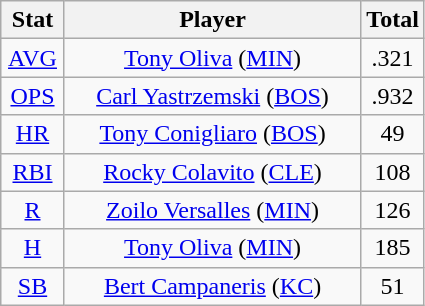<table class="wikitable" style="text-align:center;">
<tr>
<th style="width:15%;">Stat</th>
<th>Player</th>
<th style="width:15%;">Total</th>
</tr>
<tr>
<td><a href='#'>AVG</a></td>
<td><a href='#'>Tony Oliva</a> (<a href='#'>MIN</a>)</td>
<td>.321</td>
</tr>
<tr>
<td><a href='#'>OPS</a></td>
<td><a href='#'>Carl Yastrzemski</a> (<a href='#'>BOS</a>)</td>
<td>.932</td>
</tr>
<tr>
<td><a href='#'>HR</a></td>
<td><a href='#'>Tony Conigliaro</a> (<a href='#'>BOS</a>)</td>
<td>49</td>
</tr>
<tr>
<td><a href='#'>RBI</a></td>
<td><a href='#'>Rocky Colavito</a> (<a href='#'>CLE</a>)</td>
<td>108</td>
</tr>
<tr>
<td><a href='#'>R</a></td>
<td><a href='#'>Zoilo Versalles</a> (<a href='#'>MIN</a>)</td>
<td>126</td>
</tr>
<tr>
<td><a href='#'>H</a></td>
<td><a href='#'>Tony Oliva</a> (<a href='#'>MIN</a>)</td>
<td>185</td>
</tr>
<tr>
<td><a href='#'>SB</a></td>
<td><a href='#'>Bert Campaneris</a> (<a href='#'>KC</a>)</td>
<td>51</td>
</tr>
</table>
